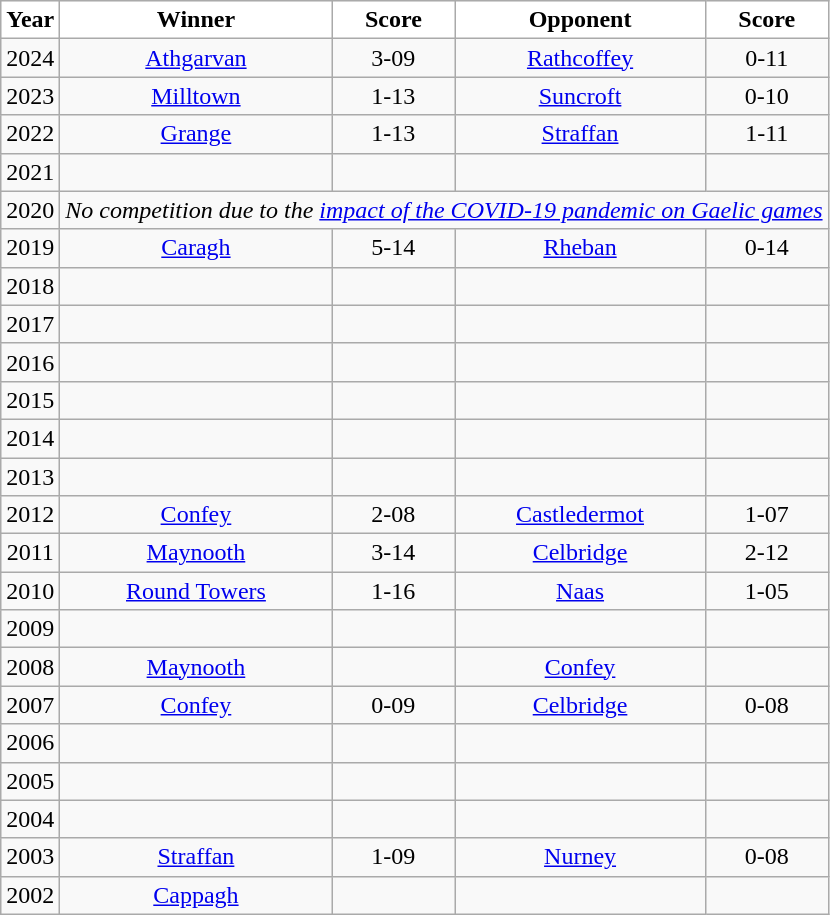<table class="wikitable" style="text-align:center;">
<tr>
<th style="background:white;color:black"><strong>Year</strong></th>
<th style="background:white;color:black"><strong>Winner</strong></th>
<th style="background:white;color:black"><strong>Score</strong></th>
<th style="background:white;color:black"><strong>Opponent</strong></th>
<th style="background:white;color:black"><strong>Score</strong></th>
</tr>
<tr>
<td>2024</td>
<td><a href='#'>Athgarvan</a></td>
<td>3-09</td>
<td><a href='#'>Rathcoffey</a></td>
<td>0-11</td>
</tr>
<tr>
<td>2023</td>
<td><a href='#'>Milltown</a></td>
<td>1-13</td>
<td><a href='#'>Suncroft</a></td>
<td>0-10</td>
</tr>
<tr>
<td>2022 </td>
<td><a href='#'>Grange</a></td>
<td>1-13</td>
<td><a href='#'>Straffan</a></td>
<td>1-11</td>
</tr>
<tr>
<td>2021</td>
<td></td>
<td></td>
<td></td>
<td></td>
</tr>
<tr>
<td>2020</td>
<td colspan="6" style="text-align: center;"><em>No competition due to the <a href='#'>impact of the COVID-19 pandemic on Gaelic games</a></em></td>
</tr>
<tr>
<td>2019</td>
<td><a href='#'>Caragh</a></td>
<td>5-14</td>
<td><a href='#'>Rheban</a></td>
<td>0-14</td>
</tr>
<tr>
<td>2018</td>
<td></td>
<td></td>
<td></td>
<td></td>
</tr>
<tr>
<td>2017</td>
<td></td>
<td></td>
<td></td>
<td></td>
</tr>
<tr>
<td>2016</td>
<td></td>
<td></td>
<td></td>
<td></td>
</tr>
<tr>
<td>2015</td>
<td></td>
<td></td>
<td></td>
<td></td>
</tr>
<tr>
<td>2014</td>
<td></td>
<td></td>
<td></td>
<td></td>
</tr>
<tr>
<td>2013</td>
<td></td>
<td></td>
<td></td>
<td></td>
</tr>
<tr>
<td>2012</td>
<td><a href='#'>Confey</a></td>
<td>2-08</td>
<td><a href='#'>Castledermot</a></td>
<td>1-07</td>
</tr>
<tr>
<td>2011</td>
<td><a href='#'>Maynooth</a></td>
<td>3-14</td>
<td><a href='#'>Celbridge</a></td>
<td>2-12</td>
</tr>
<tr>
<td>2010</td>
<td><a href='#'>Round Towers</a></td>
<td>1-16</td>
<td><a href='#'>Naas</a></td>
<td>1-05</td>
</tr>
<tr>
<td>2009</td>
<td></td>
<td></td>
<td></td>
<td></td>
</tr>
<tr>
<td>2008</td>
<td><a href='#'>Maynooth</a></td>
<td></td>
<td><a href='#'>Confey</a></td>
<td></td>
</tr>
<tr>
<td>2007</td>
<td><a href='#'>Confey</a></td>
<td>0-09</td>
<td><a href='#'>Celbridge</a></td>
<td>0-08</td>
</tr>
<tr>
<td>2006</td>
<td></td>
<td></td>
<td></td>
<td></td>
</tr>
<tr>
<td>2005</td>
<td></td>
<td></td>
<td></td>
<td></td>
</tr>
<tr>
<td>2004</td>
<td></td>
<td></td>
<td></td>
</tr>
<tr>
<td>2003</td>
<td><a href='#'>Straffan</a></td>
<td>1-09</td>
<td><a href='#'>Nurney</a></td>
<td>0-08</td>
</tr>
<tr>
<td>2002</td>
<td><a href='#'>Cappagh</a></td>
<td></td>
<td></td>
<td></td>
</tr>
</table>
